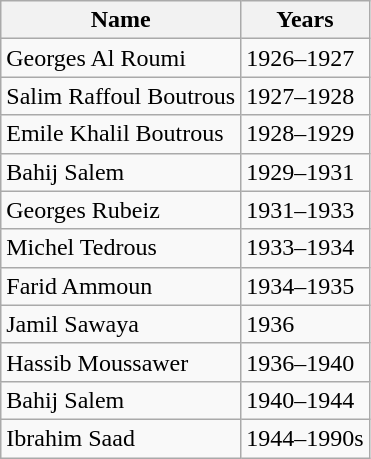<table class="wikitable">
<tr>
<th>Name</th>
<th>Years</th>
</tr>
<tr>
<td>Georges Al Roumi</td>
<td>1926–1927</td>
</tr>
<tr>
<td>Salim Raffoul Boutrous</td>
<td>1927–1928</td>
</tr>
<tr>
<td>Emile Khalil Boutrous</td>
<td>1928–1929</td>
</tr>
<tr>
<td>Bahij Salem</td>
<td>1929–1931</td>
</tr>
<tr>
<td>Georges Rubeiz</td>
<td>1931–1933</td>
</tr>
<tr>
<td>Michel Tedrous</td>
<td>1933–1934</td>
</tr>
<tr>
<td>Farid Ammoun</td>
<td>1934–1935</td>
</tr>
<tr>
<td>Jamil Sawaya</td>
<td>1936</td>
</tr>
<tr>
<td>Hassib Moussawer</td>
<td>1936–1940</td>
</tr>
<tr>
<td>Bahij Salem</td>
<td>1940–1944</td>
</tr>
<tr>
<td>Ibrahim Saad</td>
<td>1944–1990s</td>
</tr>
</table>
